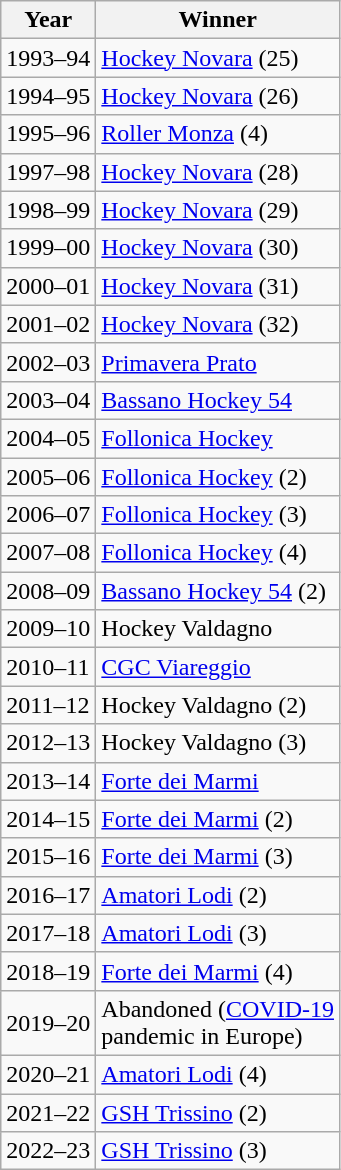<table class="wikitable sortable">
<tr>
<th>Year</th>
<th>Winner</th>
</tr>
<tr>
<td>1993–94</td>
<td><a href='#'>Hockey Novara</a> (25)</td>
</tr>
<tr>
<td>1994–95</td>
<td><a href='#'>Hockey Novara</a> (26)</td>
</tr>
<tr>
<td>1995–96</td>
<td><a href='#'>Roller Monza</a> (4)</td>
</tr>
<tr>
<td>1997–98</td>
<td><a href='#'>Hockey Novara</a> (28)</td>
</tr>
<tr>
<td>1998–99</td>
<td><a href='#'>Hockey Novara</a> (29)</td>
</tr>
<tr>
<td>1999–00</td>
<td><a href='#'>Hockey Novara</a> (30)</td>
</tr>
<tr>
<td>2000–01</td>
<td><a href='#'>Hockey Novara</a> (31)</td>
</tr>
<tr>
<td>2001–02</td>
<td><a href='#'>Hockey Novara</a> (32)</td>
</tr>
<tr>
<td>2002–03</td>
<td><a href='#'>Primavera Prato</a></td>
</tr>
<tr>
<td>2003–04</td>
<td><a href='#'>Bassano Hockey 54</a></td>
</tr>
<tr>
<td>2004–05</td>
<td><a href='#'>Follonica Hockey</a></td>
</tr>
<tr>
<td>2005–06</td>
<td><a href='#'>Follonica Hockey</a> (2)</td>
</tr>
<tr>
<td>2006–07</td>
<td><a href='#'>Follonica Hockey</a> (3)</td>
</tr>
<tr>
<td>2007–08</td>
<td><a href='#'>Follonica Hockey</a> (4)</td>
</tr>
<tr>
<td>2008–09</td>
<td><a href='#'>Bassano Hockey 54</a> (2)</td>
</tr>
<tr>
<td>2009–10</td>
<td>Hockey Valdagno</td>
</tr>
<tr>
<td>2010–11</td>
<td><a href='#'>CGC Viareggio</a></td>
</tr>
<tr>
<td>2011–12</td>
<td>Hockey Valdagno (2)</td>
</tr>
<tr>
<td>2012–13</td>
<td>Hockey Valdagno (3)</td>
</tr>
<tr>
<td>2013–14</td>
<td><a href='#'>Forte dei Marmi</a></td>
</tr>
<tr>
<td>2014–15</td>
<td><a href='#'>Forte dei Marmi</a> (2)</td>
</tr>
<tr>
<td>2015–16</td>
<td><a href='#'>Forte dei Marmi</a> (3)</td>
</tr>
<tr>
<td>2016–17</td>
<td><a href='#'>Amatori Lodi</a> (2)</td>
</tr>
<tr>
<td>2017–18</td>
<td><a href='#'>Amatori Lodi</a> (3)</td>
</tr>
<tr>
<td>2018–19</td>
<td><a href='#'>Forte dei Marmi</a> (4)</td>
</tr>
<tr>
<td>2019–20</td>
<td>Abandoned (<a href='#'>COVID-19</a><br>pandemic in Europe)</td>
</tr>
<tr>
<td>2020–21</td>
<td><a href='#'>Amatori Lodi</a> (4)</td>
</tr>
<tr>
<td>2021–22</td>
<td><a href='#'>GSH Trissino</a> (2)</td>
</tr>
<tr>
<td>2022–23</td>
<td><a href='#'>GSH Trissino</a> (3)</td>
</tr>
</table>
